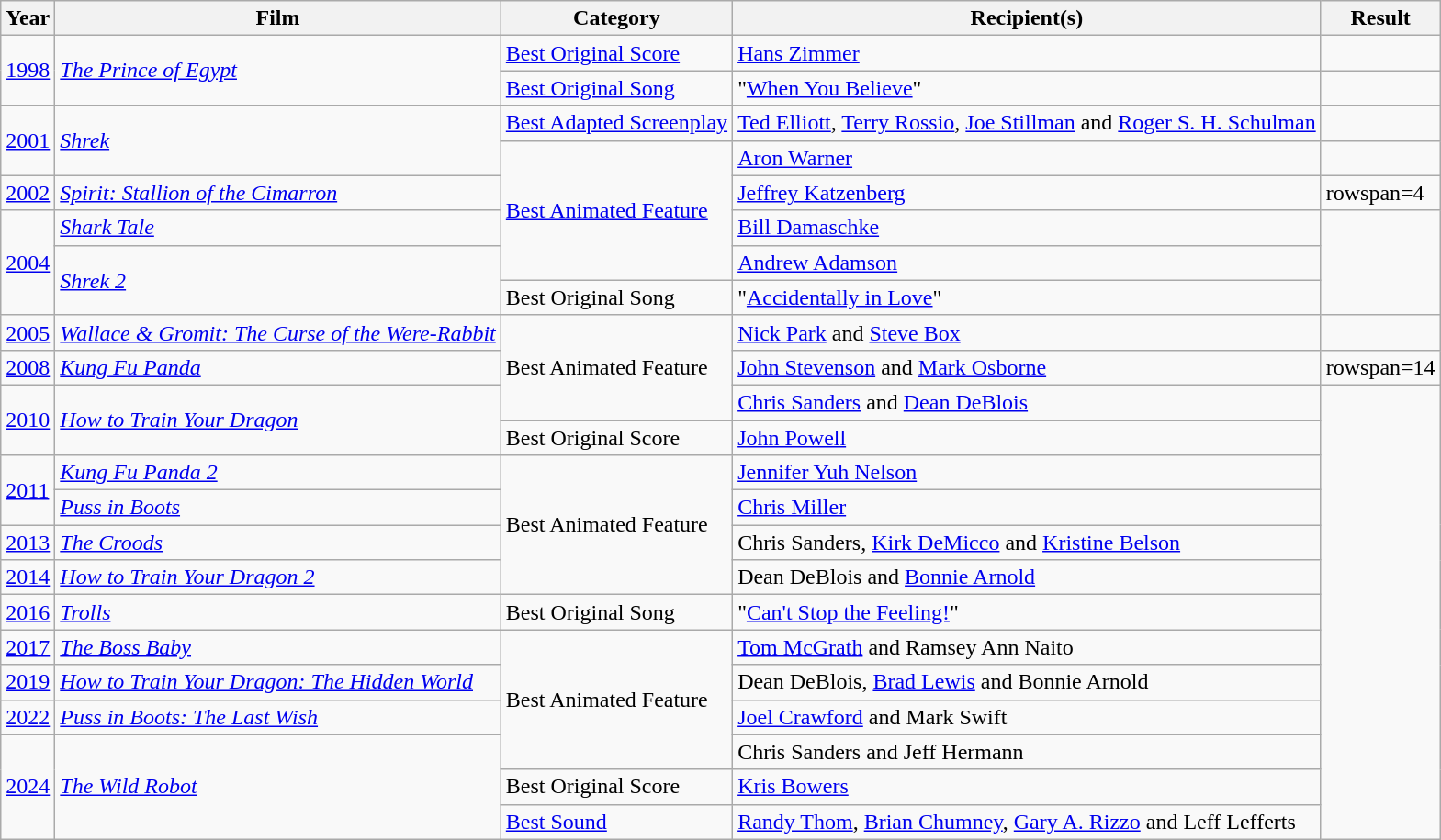<table class="wikitable">
<tr>
<th>Year</th>
<th>Film</th>
<th>Category</th>
<th>Recipient(s)</th>
<th>Result</th>
</tr>
<tr>
<td rowspan=2><a href='#'>1998</a></td>
<td rowspan=2><em><a href='#'>The Prince of Egypt</a></em></td>
<td><a href='#'>Best Original Score</a></td>
<td><a href='#'>Hans Zimmer</a></td>
<td></td>
</tr>
<tr>
<td><a href='#'>Best Original Song</a></td>
<td>"<a href='#'>When You Believe</a>"</td>
<td></td>
</tr>
<tr>
<td rowspan=2><a href='#'>2001</a></td>
<td rowspan=2><em><a href='#'>Shrek</a></em></td>
<td><a href='#'>Best Adapted Screenplay</a></td>
<td><a href='#'>Ted Elliott</a>, <a href='#'>Terry Rossio</a>, <a href='#'>Joe Stillman</a> and <a href='#'>Roger S. H. Schulman</a></td>
<td></td>
</tr>
<tr>
<td rowspan=4><a href='#'>Best Animated Feature</a></td>
<td><a href='#'>Aron Warner</a></td>
<td></td>
</tr>
<tr>
<td><a href='#'>2002</a></td>
<td><em><a href='#'>Spirit: Stallion of the Cimarron</a></em></td>
<td><a href='#'>Jeffrey Katzenberg</a></td>
<td>rowspan=4 </td>
</tr>
<tr>
<td rowspan=3><a href='#'>2004</a></td>
<td><em><a href='#'>Shark Tale</a></em></td>
<td><a href='#'>Bill Damaschke</a></td>
</tr>
<tr>
<td rowspan=2><em><a href='#'>Shrek 2</a></em></td>
<td><a href='#'>Andrew Adamson</a></td>
</tr>
<tr>
<td>Best Original Song</td>
<td>"<a href='#'>Accidentally in Love</a>"</td>
</tr>
<tr>
<td><a href='#'>2005</a></td>
<td><em><a href='#'>Wallace & Gromit: The Curse of the Were-Rabbit</a></em></td>
<td rowspan=3>Best Animated Feature</td>
<td><a href='#'>Nick Park</a> and <a href='#'>Steve Box</a></td>
<td></td>
</tr>
<tr>
<td><a href='#'>2008</a></td>
<td><em><a href='#'>Kung Fu Panda</a></em></td>
<td><a href='#'>John Stevenson</a> and <a href='#'>Mark Osborne</a></td>
<td>rowspan=14 </td>
</tr>
<tr>
<td rowspan=2><a href='#'>2010</a></td>
<td rowspan=2><em><a href='#'>How to Train Your Dragon</a></em></td>
<td><a href='#'>Chris Sanders</a> and <a href='#'>Dean DeBlois</a></td>
</tr>
<tr>
<td>Best Original Score</td>
<td><a href='#'>John Powell</a></td>
</tr>
<tr>
<td rowspan=2><a href='#'>2011</a></td>
<td><em><a href='#'>Kung Fu Panda 2</a></em></td>
<td rowspan=4>Best Animated Feature</td>
<td><a href='#'>Jennifer Yuh Nelson</a></td>
</tr>
<tr>
<td><em><a href='#'>Puss in Boots</a></em></td>
<td><a href='#'>Chris Miller</a></td>
</tr>
<tr>
<td><a href='#'>2013</a></td>
<td><em><a href='#'>The Croods</a></em></td>
<td>Chris Sanders, <a href='#'>Kirk DeMicco</a> and <a href='#'>Kristine Belson</a></td>
</tr>
<tr>
<td><a href='#'>2014</a></td>
<td><em><a href='#'>How to Train Your Dragon 2</a></em></td>
<td>Dean DeBlois and <a href='#'>Bonnie Arnold</a></td>
</tr>
<tr>
<td><a href='#'>2016</a></td>
<td><em><a href='#'>Trolls</a></em></td>
<td>Best Original Song</td>
<td>"<a href='#'>Can't Stop the Feeling!</a>"</td>
</tr>
<tr>
<td><a href='#'>2017</a></td>
<td><em><a href='#'>The Boss Baby</a></em></td>
<td rowspan=4>Best Animated Feature</td>
<td><a href='#'>Tom McGrath</a> and Ramsey Ann Naito</td>
</tr>
<tr>
<td><a href='#'>2019</a></td>
<td><em><a href='#'>How to Train Your Dragon: The Hidden World</a></em></td>
<td>Dean DeBlois, <a href='#'>Brad Lewis</a> and Bonnie Arnold</td>
</tr>
<tr>
<td><a href='#'>2022</a></td>
<td><em><a href='#'>Puss in Boots: The Last Wish</a></em></td>
<td><a href='#'>Joel Crawford</a> and Mark Swift</td>
</tr>
<tr>
<td rowspan=3><a href='#'>2024</a></td>
<td rowspan=3><em><a href='#'>The Wild Robot</a></em></td>
<td>Chris Sanders and Jeff Hermann</td>
</tr>
<tr>
<td>Best Original Score</td>
<td><a href='#'>Kris Bowers</a></td>
</tr>
<tr>
<td><a href='#'>Best Sound</a></td>
<td><a href='#'>Randy Thom</a>, <a href='#'>Brian Chumney</a>, <a href='#'>Gary A. Rizzo</a> and Leff Lefferts</td>
</tr>
</table>
